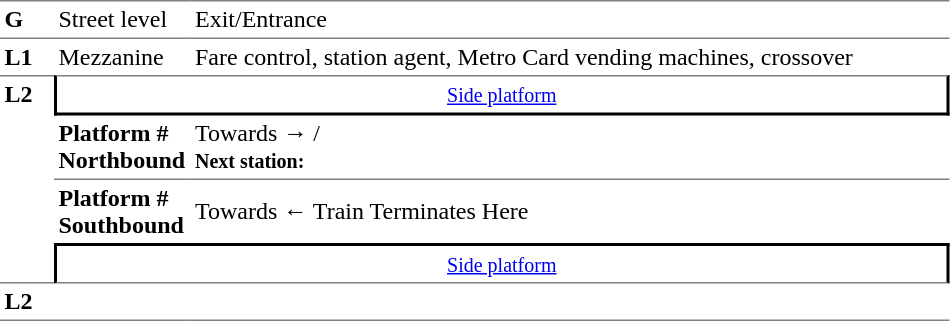<table border="0" cellspacing="0" cellpadding="3">
<tr>
<td style="border-bottom:solid 1px gray;border-top:solid 1px gray;" width="30" valign="top"><strong>G</strong></td>
<td style="border-top:solid 1px gray;border-bottom:solid 1px gray;" width="85" valign="top">Street level</td>
<td style="border-top:solid 1px gray;border-bottom:solid 1px gray;" width="500" valign="top">Exit/Entrance</td>
</tr>
<tr>
<td valign="top"><strong>L1</strong></td>
<td valign="top">Mezzanine</td>
<td valign="top">Fare control, station agent, Metro Card vending machines, crossover</td>
</tr>
<tr>
<td rowspan="4" style="border-top:solid 1px gray;border-bottom:solid 1px gray;" width="30" valign="top"><strong>L2</strong></td>
<td colspan="2" style="border-top:solid 1px gray;border-right:solid 2px black;border-left:solid 2px black;border-bottom:solid 2px black;text-align:center;"><small><a href='#'>Side platform</a></small></td>
</tr>
<tr>
<td style="border-bottom:solid 1px gray;" width="85"><span><strong>Platform #</strong><br><strong>Northbound</strong></span></td>
<td style="border-bottom:solid 1px gray;" width="500">Towards →  / <br><small><strong>Next station:</strong> </small></td>
</tr>
<tr>
<td><span><strong>Platform #</strong><br><strong>Southbound</strong></span></td>
<td>Towards ← Train Terminates Here</td>
</tr>
<tr>
<td colspan="2" style="border-top:solid 2px black;border-right:solid 2px black;border-left:solid 2px black;border-bottom:solid 1px gray;" align="center"><small><a href='#'>Side platform</a></small></td>
</tr>
<tr>
<td rowspan="2" style="border-bottom:solid 1px gray;" width="30" valign="top"><strong>L2</strong></td>
<td style="border-bottom:solid 1px gray;" width="85"></td>
<td style="border-bottom:solid 1px gray;" width="500"></td>
</tr>
<tr>
</tr>
</table>
